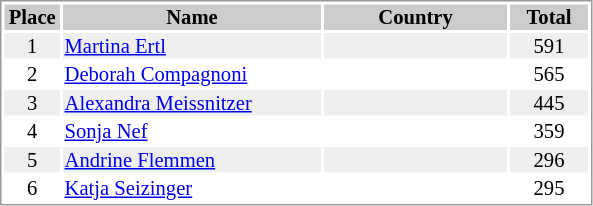<table border="0" style="border: 1px solid #999; background-color:#FFFFFF; text-align:center; font-size:86%; line-height:15px;">
<tr align="center" bgcolor="#CCCCCC">
<th width=35>Place</th>
<th width=170>Name</th>
<th width=120>Country</th>
<th width=50>Total</th>
</tr>
<tr bgcolor="#EFEFEF">
<td>1</td>
<td align="left"><a href='#'>Martina Ertl</a></td>
<td align="left"></td>
<td>591</td>
</tr>
<tr>
<td>2</td>
<td align="left"><a href='#'>Deborah Compagnoni</a></td>
<td align="left"></td>
<td>565</td>
</tr>
<tr bgcolor="#EFEFEF">
<td>3</td>
<td align="left"><a href='#'>Alexandra Meissnitzer</a></td>
<td align="left"></td>
<td>445</td>
</tr>
<tr>
<td>4</td>
<td align="left"><a href='#'>Sonja Nef</a></td>
<td align="left"> </td>
<td>359</td>
</tr>
<tr bgcolor="#EFEFEF">
<td>5</td>
<td align="left"><a href='#'>Andrine Flemmen</a></td>
<td align="left"></td>
<td>296</td>
</tr>
<tr>
<td>6</td>
<td align="left"><a href='#'>Katja Seizinger</a></td>
<td align="left"></td>
<td>295</td>
</tr>
</table>
